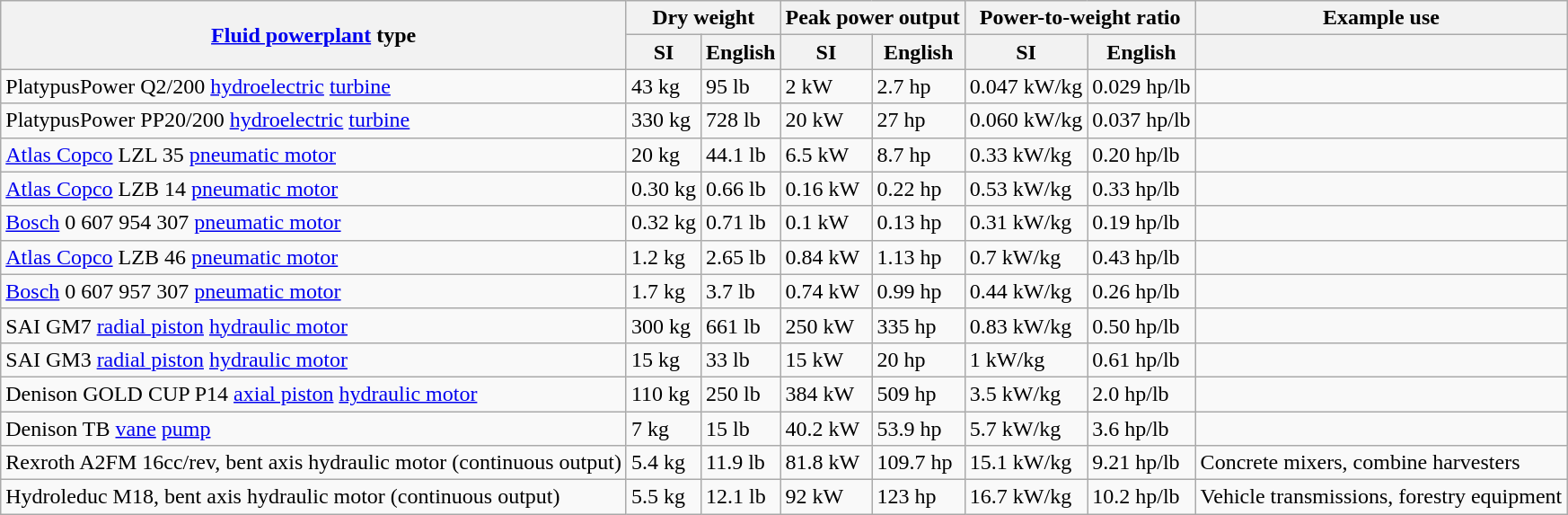<table class="wikitable sortable mw-collapsible mw-collapsed">
<tr>
<th rowspan=2><a href='#'>Fluid powerplant</a> type</th>
<th colspan=2>Dry weight</th>
<th colspan=2>Peak power output</th>
<th colspan=2>Power-to-weight ratio</th>
<th>Example use</th>
</tr>
<tr>
<th data-sort-type="number">SI</th>
<th data-sort-type="number">English</th>
<th data-sort-type="number">SI</th>
<th data-sort-type="number">English</th>
<th data-sort-type="number">SI</th>
<th data-sort-type="number">English</th>
<th></th>
</tr>
<tr>
<td>PlatypusPower Q2/200 <a href='#'>hydroelectric</a> <a href='#'>turbine</a></td>
<td>43 kg</td>
<td>95 lb</td>
<td>2 kW</td>
<td>2.7 hp</td>
<td>0.047 kW/kg</td>
<td>0.029 hp/lb</td>
<td></td>
</tr>
<tr>
<td>PlatypusPower PP20/200 <a href='#'>hydroelectric</a> <a href='#'>turbine</a></td>
<td>330 kg</td>
<td>728 lb</td>
<td>20 kW</td>
<td>27 hp</td>
<td>0.060 kW/kg</td>
<td>0.037 hp/lb</td>
<td></td>
</tr>
<tr>
<td><a href='#'>Atlas Copco</a> LZL 35 <a href='#'>pneumatic motor</a></td>
<td>20 kg</td>
<td>44.1 lb</td>
<td>6.5 kW</td>
<td>8.7 hp</td>
<td>0.33 kW/kg</td>
<td>0.20 hp/lb</td>
<td></td>
</tr>
<tr>
<td><a href='#'>Atlas Copco</a> LZB 14 <a href='#'>pneumatic motor</a></td>
<td>0.30 kg</td>
<td>0.66 lb</td>
<td>0.16 kW</td>
<td>0.22 hp</td>
<td>0.53 kW/kg</td>
<td>0.33 hp/lb</td>
<td></td>
</tr>
<tr>
<td><a href='#'>Bosch</a> 0 607 954 307 <a href='#'>pneumatic motor</a></td>
<td>0.32 kg</td>
<td>0.71 lb</td>
<td>0.1 kW</td>
<td>0.13 hp</td>
<td>0.31 kW/kg</td>
<td>0.19 hp/lb</td>
<td></td>
</tr>
<tr>
<td><a href='#'>Atlas Copco</a> LZB 46 <a href='#'>pneumatic motor</a></td>
<td>1.2 kg</td>
<td>2.65 lb</td>
<td>0.84 kW</td>
<td>1.13 hp</td>
<td>0.7 kW/kg</td>
<td>0.43 hp/lb</td>
<td></td>
</tr>
<tr>
<td><a href='#'>Bosch</a> 0 607 957 307 <a href='#'>pneumatic motor</a></td>
<td>1.7 kg</td>
<td>3.7 lb</td>
<td>0.74 kW</td>
<td>0.99 hp</td>
<td>0.44 kW/kg</td>
<td>0.26 hp/lb</td>
<td></td>
</tr>
<tr>
<td>SAI GM7 <a href='#'>radial piston</a> <a href='#'>hydraulic motor</a></td>
<td>300 kg</td>
<td>661 lb</td>
<td>250 kW</td>
<td>335 hp</td>
<td>0.83 kW/kg</td>
<td>0.50 hp/lb</td>
<td></td>
</tr>
<tr>
<td>SAI GM3 <a href='#'>radial piston</a> <a href='#'>hydraulic motor</a></td>
<td>15 kg</td>
<td>33 lb</td>
<td>15 kW</td>
<td>20 hp</td>
<td>1 kW/kg</td>
<td>0.61 hp/lb</td>
<td></td>
</tr>
<tr>
<td>Denison GOLD CUP P14 <a href='#'>axial piston</a> <a href='#'>hydraulic motor</a></td>
<td>110 kg</td>
<td>250 lb</td>
<td>384 kW</td>
<td>509 hp</td>
<td>3.5 kW/kg</td>
<td>2.0 hp/lb</td>
<td></td>
</tr>
<tr>
<td>Denison TB <a href='#'>vane</a> <a href='#'>pump</a></td>
<td>7 kg</td>
<td>15 lb</td>
<td>40.2 kW</td>
<td>53.9 hp</td>
<td>5.7 kW/kg</td>
<td>3.6 hp/lb</td>
<td></td>
</tr>
<tr>
<td>Rexroth A2FM 16cc/rev, bent axis hydraulic motor (continuous output)</td>
<td>5.4 kg</td>
<td>11.9 lb</td>
<td>81.8 kW</td>
<td>109.7 hp</td>
<td>15.1 kW/kg</td>
<td>9.21 hp/lb</td>
<td>Concrete mixers, combine harvesters</td>
</tr>
<tr>
<td>Hydroleduc M18, bent axis hydraulic motor (continuous output)</td>
<td>5.5 kg</td>
<td>12.1 lb</td>
<td>92 kW</td>
<td>123 hp</td>
<td>16.7 kW/kg</td>
<td>10.2 hp/lb</td>
<td>Vehicle transmissions, forestry equipment</td>
</tr>
</table>
